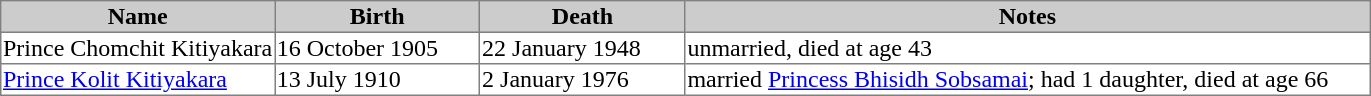<table border=1 style="border-collapse: collapse;">
<tr bgcolor=cccccc>
<th width="20%">Name</th>
<th width="15%">Birth</th>
<th width="15%">Death</th>
<th width="50%">Notes</th>
</tr>
<tr>
<td>Prince Chomchit Kitiyakara</td>
<td>16 October 1905</td>
<td>22 January 1948</td>
<td>unmarried, died at age 43</td>
</tr>
<tr>
<td><a href='#'>Prince Kolit Kitiyakara</a></td>
<td>13 July 1910</td>
<td>2 January 1976</td>
<td>married <a href='#'>Princess Bhisidh Sobsamai</a>; had 1 daughter, died at age 66</td>
</tr>
</table>
